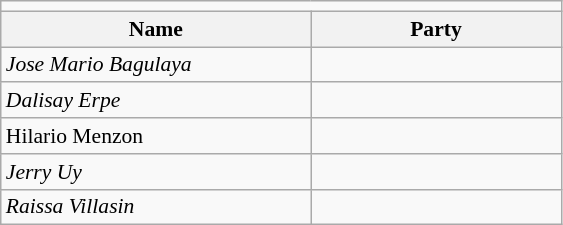<table class=wikitable style="font-size:90%">
<tr>
<td colspan=4 bgcolor=></td>
</tr>
<tr>
<th width=200px>Name</th>
<th colspan=2 width=160px>Party</th>
</tr>
<tr>
<td><em>Jose Mario Bagulaya</em></td>
<td></td>
</tr>
<tr>
<td><em>Dalisay Erpe</em></td>
<td></td>
</tr>
<tr>
<td>Hilario Menzon</td>
<td></td>
</tr>
<tr>
<td><em>Jerry Uy</em></td>
<td></td>
</tr>
<tr 1>
<td><em>Raissa Villasin</em></td>
<td></td>
</tr>
</table>
